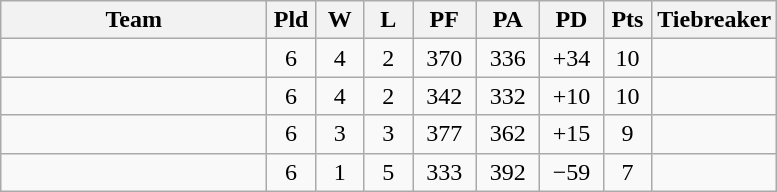<table class="wikitable" style="text-align:center;">
<tr>
<th width=170>Team</th>
<th width=25>Pld</th>
<th width=25>W</th>
<th width=25>L</th>
<th width=35>PF</th>
<th width=35>PA</th>
<th width=35>PD</th>
<th width=25>Pts</th>
<th width=50>Tiebreaker</th>
</tr>
<tr style="background:">
<td style="text-align:left"></td>
<td>6</td>
<td>4</td>
<td>2</td>
<td>370</td>
<td>336</td>
<td>+34</td>
<td>10</td>
<td></td>
</tr>
<tr style="background:">
<td style="text-align:left"></td>
<td>6</td>
<td>4</td>
<td>2</td>
<td>342</td>
<td>332</td>
<td>+10</td>
<td>10</td>
<td></td>
</tr>
<tr style="background:ffcccc">
<td style="text-align:left"></td>
<td>6</td>
<td>3</td>
<td>3</td>
<td>377</td>
<td>362</td>
<td>+15</td>
<td>9</td>
<td></td>
</tr>
<tr style="background:ffcccc">
<td style="text-align:left"></td>
<td>6</td>
<td>1</td>
<td>5</td>
<td>333</td>
<td>392</td>
<td>−59</td>
<td>7</td>
<td></td>
</tr>
</table>
